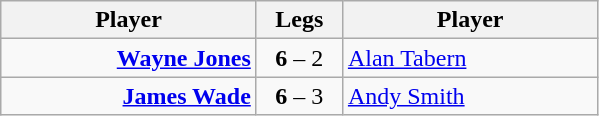<table class=wikitable style="text-align:center">
<tr>
<th width=163>Player</th>
<th width=50>Legs</th>
<th width=163>Player</th>
</tr>
<tr align=left>
<td align=right><strong><a href='#'>Wayne Jones</a></strong> </td>
<td align=center><strong>6</strong> – 2</td>
<td> <a href='#'>Alan Tabern</a></td>
</tr>
<tr align=left>
<td align=right><strong><a href='#'>James Wade</a></strong> </td>
<td align=center><strong>6</strong> – 3</td>
<td> <a href='#'>Andy Smith</a></td>
</tr>
</table>
